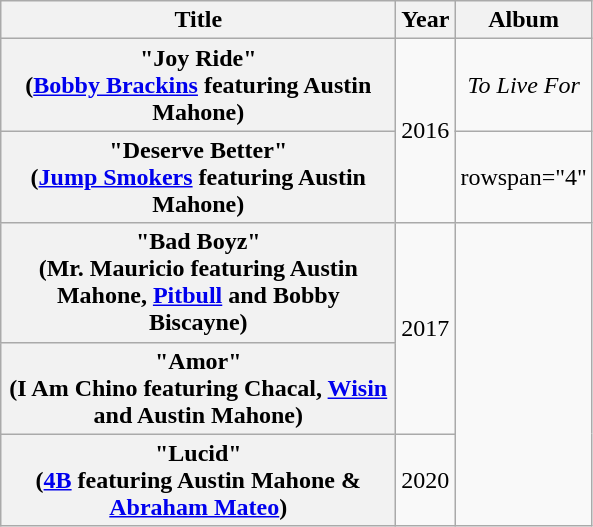<table class="wikitable plainrowheaders" style="text-align:center;">
<tr>
<th scope="col" style="width:16em;">Title</th>
<th scope="col">Year</th>
<th scope="col">Album</th>
</tr>
<tr>
<th scope="row">"Joy Ride"<br><span>(<a href='#'>Bobby Brackins</a> featuring Austin Mahone)</span></th>
<td rowspan="2">2016</td>
<td><em>To Live For</em></td>
</tr>
<tr>
<th scope="row">"Deserve Better"<br><span>(<a href='#'>Jump Smokers</a> featuring Austin Mahone)</span></th>
<td>rowspan="4" </td>
</tr>
<tr>
<th scope="row">"Bad Boyz"<br><span>(Mr. Mauricio featuring Austin Mahone, <a href='#'>Pitbull</a> and Bobby Biscayne)</span></th>
<td rowspan="2">2017</td>
</tr>
<tr>
<th scope="row">"Amor" <br><span>(I Am Chino featuring Chacal, <a href='#'>Wisin</a> and Austin Mahone)</span></th>
</tr>
<tr>
<th scope="row">"Lucid"<br><span>(<a href='#'>4B</a> featuring Austin Mahone & <a href='#'>Abraham Mateo</a>)</span></th>
<td>2020</td>
</tr>
</table>
